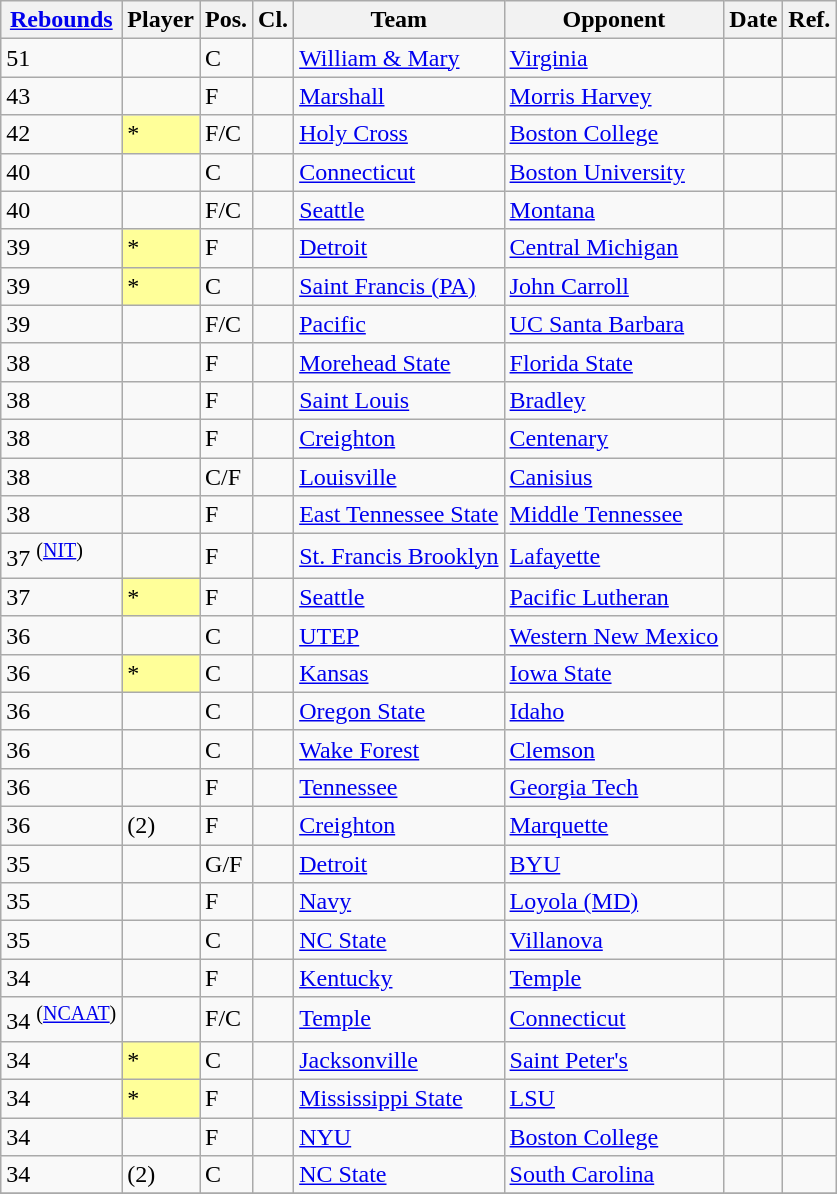<table class="wikitable sortable">
<tr>
<th><a href='#'>Rebounds</a></th>
<th>Player</th>
<th>Pos.</th>
<th>Cl.</th>
<th>Team</th>
<th>Opponent</th>
<th>Date</th>
<th class="unsortable">Ref.</th>
</tr>
<tr>
<td>51</td>
<td></td>
<td>C</td>
<td></td>
<td><a href='#'>William & Mary</a></td>
<td><a href='#'>Virginia</a></td>
<td></td>
<td align="center"></td>
</tr>
<tr>
<td>43</td>
<td></td>
<td>F</td>
<td></td>
<td><a href='#'>Marshall</a></td>
<td><a href='#'>Morris Harvey</a></td>
<td></td>
<td align="center"></td>
</tr>
<tr>
<td>42</td>
<td style="background-color:#FFFF99;">*</td>
<td>F/C</td>
<td></td>
<td><a href='#'>Holy Cross</a></td>
<td><a href='#'>Boston College</a></td>
<td></td>
<td align="center"></td>
</tr>
<tr>
<td>40</td>
<td></td>
<td>C</td>
<td></td>
<td><a href='#'>Connecticut</a></td>
<td><a href='#'>Boston University</a></td>
<td></td>
<td align="center"></td>
</tr>
<tr>
<td>40</td>
<td></td>
<td>F/C</td>
<td></td>
<td><a href='#'>Seattle</a></td>
<td><a href='#'>Montana</a></td>
<td></td>
<td align="center"></td>
</tr>
<tr>
<td>39</td>
<td style="background-color:#FFFF99;">*</td>
<td>F</td>
<td></td>
<td><a href='#'>Detroit</a></td>
<td><a href='#'>Central Michigan</a></td>
<td></td>
<td align="center"></td>
</tr>
<tr>
<td>39</td>
<td style="background-color:#FFFF99;">*</td>
<td>C</td>
<td></td>
<td><a href='#'>Saint Francis (PA)</a></td>
<td><a href='#'>John Carroll</a></td>
<td></td>
<td align="center"></td>
</tr>
<tr>
<td>39</td>
<td></td>
<td>F/C</td>
<td></td>
<td><a href='#'>Pacific</a></td>
<td><a href='#'>UC Santa Barbara</a></td>
<td></td>
<td align="center"></td>
</tr>
<tr>
<td>38</td>
<td></td>
<td>F</td>
<td></td>
<td><a href='#'>Morehead State</a></td>
<td><a href='#'>Florida State</a></td>
<td></td>
<td align="center"></td>
</tr>
<tr>
<td>38</td>
<td></td>
<td>F</td>
<td></td>
<td><a href='#'>Saint Louis</a></td>
<td><a href='#'>Bradley</a></td>
<td></td>
<td align="center"></td>
</tr>
<tr>
<td>38</td>
<td></td>
<td>F</td>
<td></td>
<td><a href='#'>Creighton</a></td>
<td><a href='#'>Centenary</a></td>
<td></td>
<td align="center"></td>
</tr>
<tr>
<td>38</td>
<td></td>
<td>C/F</td>
<td></td>
<td><a href='#'>Louisville</a></td>
<td><a href='#'>Canisius</a></td>
<td></td>
<td align="center"></td>
</tr>
<tr>
<td>38</td>
<td></td>
<td>F</td>
<td></td>
<td><a href='#'>East Tennessee State</a></td>
<td><a href='#'>Middle Tennessee</a></td>
<td></td>
<td align="center"></td>
</tr>
<tr>
<td>37 <sup>(<a href='#'>NIT</a>)</sup></td>
<td></td>
<td>F</td>
<td></td>
<td><a href='#'>St. Francis Brooklyn</a></td>
<td><a href='#'>Lafayette</a></td>
<td></td>
<td align="center"></td>
</tr>
<tr>
<td>37</td>
<td style="background-color:#FFFF99;">*</td>
<td>F</td>
<td></td>
<td><a href='#'>Seattle</a></td>
<td><a href='#'>Pacific Lutheran</a></td>
<td></td>
<td align="center"></td>
</tr>
<tr>
<td>36</td>
<td></td>
<td>C</td>
<td></td>
<td><a href='#'>UTEP</a></td>
<td><a href='#'>Western New Mexico</a></td>
<td></td>
<td align="center"></td>
</tr>
<tr>
<td>36</td>
<td style="background-color:#FFFF99;">*</td>
<td>C</td>
<td></td>
<td><a href='#'>Kansas</a></td>
<td><a href='#'>Iowa State</a></td>
<td></td>
<td align="center"></td>
</tr>
<tr>
<td>36</td>
<td></td>
<td>C</td>
<td></td>
<td><a href='#'>Oregon State</a></td>
<td><a href='#'>Idaho</a></td>
<td></td>
<td align="center"></td>
</tr>
<tr>
<td>36</td>
<td></td>
<td>C</td>
<td></td>
<td><a href='#'>Wake Forest</a></td>
<td><a href='#'>Clemson</a></td>
<td></td>
<td align="center"></td>
</tr>
<tr>
<td>36</td>
<td></td>
<td>F</td>
<td></td>
<td><a href='#'>Tennessee</a></td>
<td><a href='#'>Georgia Tech</a></td>
<td></td>
<td align="center"></td>
</tr>
<tr>
<td>36</td>
<td> (2)</td>
<td>F</td>
<td></td>
<td><a href='#'>Creighton</a></td>
<td><a href='#'>Marquette</a></td>
<td></td>
<td align="center"></td>
</tr>
<tr>
<td>35</td>
<td></td>
<td>G/F</td>
<td></td>
<td><a href='#'>Detroit</a></td>
<td><a href='#'>BYU</a></td>
<td></td>
<td align="center"></td>
</tr>
<tr>
<td>35</td>
<td></td>
<td>F</td>
<td></td>
<td><a href='#'>Navy</a></td>
<td><a href='#'>Loyola (MD)</a></td>
<td></td>
<td align="center"></td>
</tr>
<tr>
<td>35</td>
<td></td>
<td>C</td>
<td></td>
<td><a href='#'>NC State</a></td>
<td><a href='#'>Villanova</a></td>
<td></td>
<td align="center"></td>
</tr>
<tr>
<td>34</td>
<td></td>
<td>F</td>
<td></td>
<td><a href='#'>Kentucky</a></td>
<td><a href='#'>Temple</a></td>
<td></td>
<td align="center"></td>
</tr>
<tr>
<td>34 <sup>(<a href='#'>NCAAT</a>)</sup></td>
<td></td>
<td>F/C</td>
<td></td>
<td><a href='#'>Temple</a></td>
<td><a href='#'>Connecticut</a></td>
<td></td>
<td align="center"></td>
</tr>
<tr>
<td>34</td>
<td bgcolor=FFFF99>*</td>
<td>C</td>
<td></td>
<td><a href='#'>Jacksonville</a></td>
<td><a href='#'>Saint Peter's</a></td>
<td></td>
<td align="center"></td>
</tr>
<tr>
<td>34</td>
<td style="background-color:#FFFF99;">*</td>
<td>F</td>
<td></td>
<td><a href='#'>Mississippi State</a></td>
<td><a href='#'>LSU</a></td>
<td></td>
<td align="center"></td>
</tr>
<tr>
<td>34</td>
<td></td>
<td>F</td>
<td></td>
<td><a href='#'>NYU</a></td>
<td><a href='#'>Boston College</a></td>
<td></td>
<td align="center"></td>
</tr>
<tr>
<td>34</td>
<td> (2)</td>
<td>C</td>
<td></td>
<td><a href='#'>NC State</a></td>
<td><a href='#'>South Carolina</a></td>
<td></td>
<td align="center"></td>
</tr>
<tr>
</tr>
</table>
